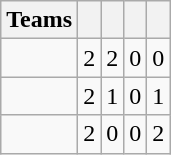<table class="wikitable" style="text-align: center;">
<tr>
<th>Teams</th>
<th></th>
<th></th>
<th></th>
<th></th>
</tr>
<tr>
<td></td>
<td>2</td>
<td>2</td>
<td>0</td>
<td>0</td>
</tr>
<tr>
<td></td>
<td>2</td>
<td>1</td>
<td>0</td>
<td>1</td>
</tr>
<tr>
<td></td>
<td>2</td>
<td>0</td>
<td>0</td>
<td>2</td>
</tr>
</table>
